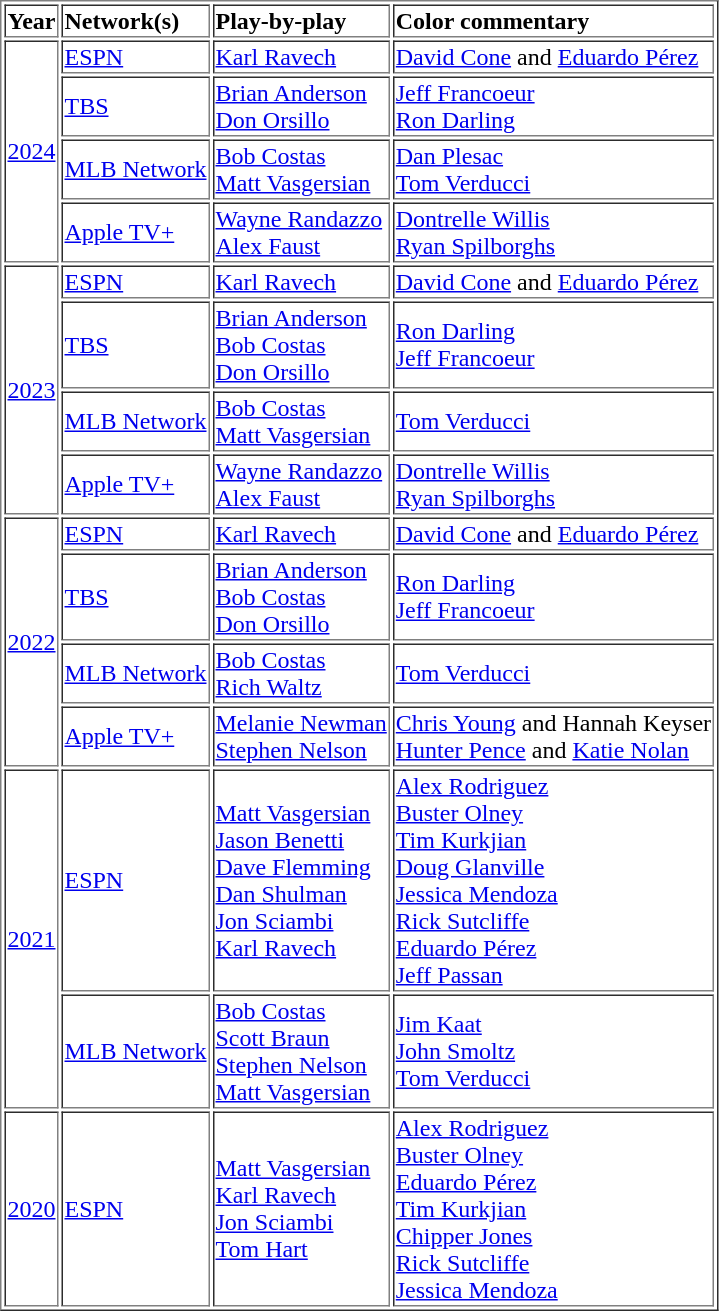<table border="1" cellpadding="1">
<tr>
<td><strong>Year</strong></td>
<td><strong>Network(s)</strong></td>
<td><strong>Play-by-play</strong></td>
<td><strong>Color commentary</strong></td>
</tr>
<tr>
<td rowspan="4" nowrap=""><a href='#'>2024</a></td>
<td><a href='#'>ESPN</a></td>
<td><a href='#'>Karl Ravech</a></td>
<td><a href='#'>David Cone</a> and <a href='#'>Eduardo Pérez</a></td>
</tr>
<tr>
<td><a href='#'>TBS</a></td>
<td><a href='#'>Brian Anderson</a><br><a href='#'>Don Orsillo</a></td>
<td><a href='#'>Jeff Francoeur</a><br><a href='#'>Ron Darling</a></td>
</tr>
<tr>
<td><a href='#'>MLB Network</a></td>
<td><a href='#'>Bob Costas</a><br><a href='#'>Matt Vasgersian</a></td>
<td><a href='#'>Dan Plesac</a><br><a href='#'>Tom Verducci</a></td>
</tr>
<tr>
<td><a href='#'>Apple TV+</a></td>
<td><a href='#'>Wayne Randazzo</a><br><a href='#'>Alex Faust</a></td>
<td><a href='#'>Dontrelle Willis</a><br><a href='#'>Ryan Spilborghs</a></td>
</tr>
<tr>
<td rowspan="4" nowrap=""><a href='#'>2023</a></td>
<td><a href='#'>ESPN</a></td>
<td><a href='#'>Karl Ravech</a></td>
<td><a href='#'>David Cone</a> and <a href='#'>Eduardo Pérez</a></td>
</tr>
<tr>
<td><a href='#'>TBS</a></td>
<td><a href='#'>Brian Anderson</a><br><a href='#'>Bob Costas</a><br><a href='#'>Don Orsillo</a></td>
<td><a href='#'>Ron Darling</a><br><a href='#'>Jeff Francoeur</a></td>
</tr>
<tr>
<td><a href='#'>MLB Network</a></td>
<td><a href='#'>Bob Costas</a><br><a href='#'>Matt Vasgersian</a></td>
<td><a href='#'>Tom Verducci</a></td>
</tr>
<tr>
<td><a href='#'>Apple TV+</a></td>
<td><a href='#'>Wayne Randazzo</a><br><a href='#'>Alex Faust</a></td>
<td><a href='#'>Dontrelle Willis</a><br><a href='#'>Ryan Spilborghs</a></td>
</tr>
<tr>
<td rowspan="4" nowrap=""><a href='#'>2022</a></td>
<td><a href='#'>ESPN</a></td>
<td><a href='#'>Karl Ravech</a></td>
<td><a href='#'>David Cone</a> and <a href='#'>Eduardo Pérez</a></td>
</tr>
<tr>
<td><a href='#'>TBS</a></td>
<td><a href='#'>Brian Anderson</a><br><a href='#'>Bob Costas</a><br><a href='#'>Don Orsillo</a></td>
<td><a href='#'>Ron Darling</a><br><a href='#'>Jeff Francoeur</a></td>
</tr>
<tr>
<td><a href='#'>MLB Network</a></td>
<td><a href='#'>Bob Costas</a><br><a href='#'>Rich Waltz</a></td>
<td><a href='#'>Tom Verducci</a></td>
</tr>
<tr>
<td><a href='#'>Apple TV+</a></td>
<td><a href='#'>Melanie Newman</a><br><a href='#'>Stephen Nelson</a></td>
<td><a href='#'>Chris Young</a> and Hannah Keyser<br><a href='#'>Hunter Pence</a> and <a href='#'>Katie Nolan</a></td>
</tr>
<tr>
<td rowspan="2" nowrap=""><a href='#'>2021</a></td>
<td><a href='#'>ESPN</a></td>
<td><a href='#'>Matt Vasgersian</a><br><a href='#'>Jason Benetti</a><br><a href='#'>Dave Flemming</a><br><a href='#'>Dan Shulman</a><br><a href='#'>Jon Sciambi</a><br><a href='#'>Karl Ravech</a></td>
<td><a href='#'>Alex Rodriguez</a><br><a href='#'>Buster Olney</a><br><a href='#'>Tim Kurkjian</a><br><a href='#'>Doug Glanville</a><br><a href='#'>Jessica Mendoza</a><br><a href='#'>Rick Sutcliffe</a><br><a href='#'>Eduardo Pérez</a><br><a href='#'>Jeff Passan</a></td>
</tr>
<tr>
<td><a href='#'>MLB Network</a></td>
<td><a href='#'>Bob Costas</a><br><a href='#'>Scott Braun</a><br><a href='#'>Stephen Nelson</a><br><a href='#'>Matt Vasgersian</a></td>
<td><a href='#'>Jim Kaat</a><br><a href='#'>John Smoltz</a><br><a href='#'>Tom Verducci</a></td>
</tr>
<tr>
<td><a href='#'>2020</a></td>
<td><a href='#'>ESPN</a></td>
<td><a href='#'>Matt Vasgersian</a><br><a href='#'>Karl Ravech</a><br><a href='#'>Jon Sciambi</a><br><a href='#'>Tom Hart</a></td>
<td><a href='#'>Alex Rodriguez</a><br><a href='#'>Buster Olney</a><br><a href='#'>Eduardo Pérez</a><br><a href='#'>Tim Kurkjian</a><br><a href='#'>Chipper Jones</a><br><a href='#'>Rick Sutcliffe</a><br><a href='#'>Jessica Mendoza</a></td>
</tr>
</table>
